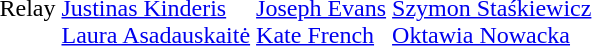<table>
<tr>
<td>Relay</td>
<td><br><a href='#'>Justinas Kinderis</a><br><a href='#'>Laura Asadauskaitė</a></td>
<td><br><a href='#'>Joseph Evans</a><br><a href='#'>Kate French</a></td>
<td><br><a href='#'>Szymon Staśkiewicz</a><br><a href='#'>Oktawia Nowacka</a></td>
</tr>
</table>
